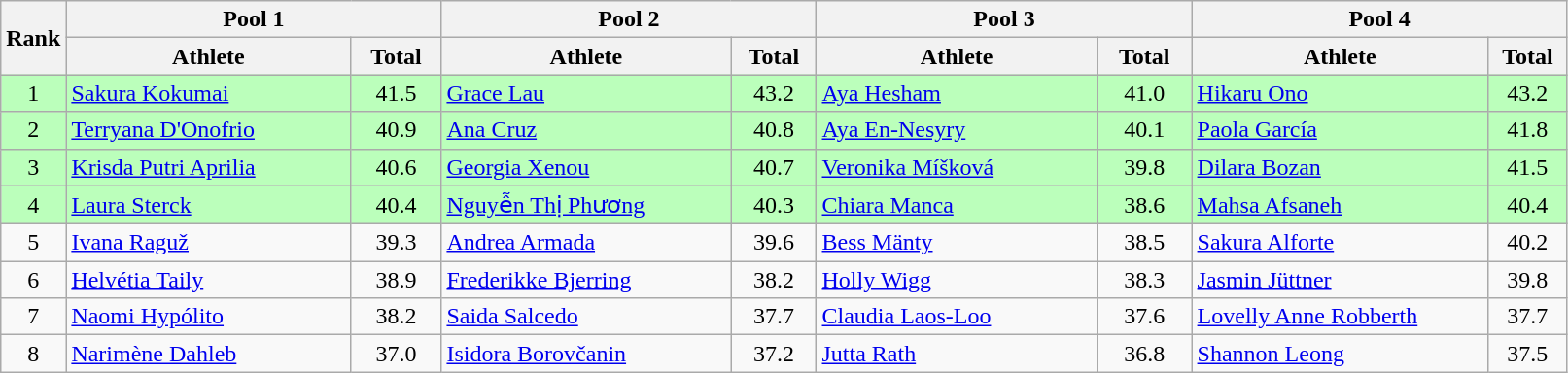<table class="wikitable" style="text-align:center;">
<tr>
<th rowspan=2>Rank</th>
<th colspan=2 width=250>Pool 1</th>
<th colspan=2 width=250>Pool 2</th>
<th colspan=2 width=250>Pool 3</th>
<th colspan=2 width=250>Pool 4</th>
</tr>
<tr>
<th>Athlete</th>
<th>Total</th>
<th>Athlete</th>
<th>Total</th>
<th>Athlete</th>
<th>Total</th>
<th>Athlete</th>
<th>Total</th>
</tr>
<tr bgcolor=bbffbb>
<td>1</td>
<td align=left> <a href='#'>Sakura Kokumai</a></td>
<td>41.5</td>
<td align=left> <a href='#'>Grace Lau</a></td>
<td>43.2</td>
<td align=left> <a href='#'>Aya Hesham</a></td>
<td>41.0</td>
<td align=left> <a href='#'>Hikaru Ono</a></td>
<td>43.2</td>
</tr>
<tr bgcolor=bbffbb>
<td>2</td>
<td align=left> <a href='#'>Terryana D'Onofrio</a></td>
<td>40.9</td>
<td align=left> <a href='#'>Ana Cruz</a></td>
<td>40.8</td>
<td align=left> <a href='#'>Aya En-Nesyry</a></td>
<td>40.1</td>
<td align=left> <a href='#'>Paola García</a></td>
<td>41.8</td>
</tr>
<tr bgcolor=bbffbb>
<td>3</td>
<td align=left> <a href='#'>Krisda Putri Aprilia</a></td>
<td>40.6</td>
<td align=left> <a href='#'>Georgia Xenou</a></td>
<td>40.7</td>
<td align=left> <a href='#'>Veronika Míšková</a></td>
<td>39.8</td>
<td align=left> <a href='#'>Dilara Bozan</a></td>
<td>41.5</td>
</tr>
<tr bgcolor=bbffbb>
<td>4</td>
<td align=left> <a href='#'>Laura Sterck</a></td>
<td>40.4</td>
<td align=left> <a href='#'>Nguyễn Thị Phương</a></td>
<td>40.3</td>
<td align=left> <a href='#'>Chiara Manca</a></td>
<td>38.6</td>
<td align=left> <a href='#'>Mahsa Afsaneh</a></td>
<td>40.4</td>
</tr>
<tr>
<td>5</td>
<td align=left> <a href='#'>Ivana Raguž</a></td>
<td>39.3</td>
<td align=left> <a href='#'>Andrea Armada</a></td>
<td>39.6</td>
<td align=left> <a href='#'>Bess Mänty</a></td>
<td>38.5</td>
<td align=left> <a href='#'>Sakura Alforte</a></td>
<td>40.2</td>
</tr>
<tr>
<td>6</td>
<td align=left> <a href='#'>Helvétia Taily</a></td>
<td>38.9</td>
<td align=left> <a href='#'>Frederikke Bjerring</a></td>
<td>38.2</td>
<td align=left> <a href='#'>Holly Wigg</a></td>
<td>38.3</td>
<td align=left> <a href='#'>Jasmin Jüttner</a></td>
<td>39.8</td>
</tr>
<tr>
<td>7</td>
<td align=left> <a href='#'>Naomi Hypólito</a></td>
<td>38.2</td>
<td align=left> <a href='#'>Saida Salcedo</a></td>
<td>37.7</td>
<td align=left> <a href='#'>Claudia Laos-Loo</a></td>
<td>37.6</td>
<td align=left> <a href='#'>Lovelly Anne Robberth</a></td>
<td>37.7</td>
</tr>
<tr>
<td>8</td>
<td align=left>  <a href='#'>Narimène Dahleb</a></td>
<td>37.0</td>
<td align=left> <a href='#'>Isidora Borovčanin</a></td>
<td>37.2</td>
<td align=left> <a href='#'>Jutta Rath</a></td>
<td>36.8</td>
<td align=left> <a href='#'>Shannon Leong</a></td>
<td>37.5</td>
</tr>
</table>
